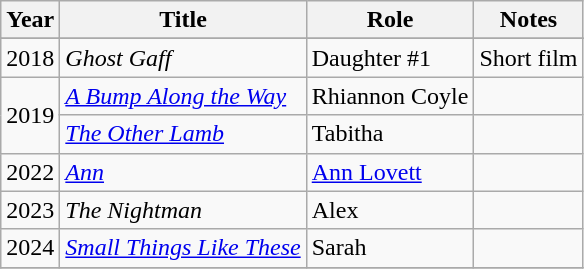<table class="wikitable sortable">
<tr>
<th>Year</th>
<th>Title</th>
<th>Role</th>
<th class="unsortable">Notes</th>
</tr>
<tr>
</tr>
<tr>
<td>2018</td>
<td><em>Ghost Gaff</em></td>
<td>Daughter #1</td>
<td>Short film</td>
</tr>
<tr>
<td rowspan="2">2019</td>
<td><em><a href='#'>A Bump Along the Way</a></em></td>
<td>Rhiannon Coyle</td>
<td></td>
</tr>
<tr>
<td><em><a href='#'>The Other Lamb</a></em></td>
<td>Tabitha</td>
<td></td>
</tr>
<tr>
<td>2022</td>
<td><em><a href='#'>Ann</a></em></td>
<td><a href='#'>Ann Lovett</a></td>
<td></td>
</tr>
<tr>
<td>2023</td>
<td><em>The Nightman</em></td>
<td>Alex</td>
<td></td>
</tr>
<tr>
<td>2024</td>
<td><em><a href='#'>Small Things Like These</a></em></td>
<td>Sarah</td>
<td></td>
</tr>
<tr>
</tr>
</table>
